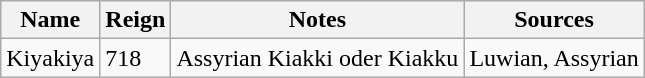<table class="wikitable">
<tr>
<th>Name</th>
<th>Reign</th>
<th>Notes</th>
<th>Sources</th>
</tr>
<tr>
<td>Kiyakiya</td>
<td>718</td>
<td>Assyrian Kiakki oder Kiakku</td>
<td>Luwian, Assyrian</td>
</tr>
</table>
